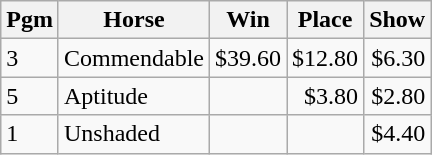<table class="wikitable">
<tr>
<th>Pgm</th>
<th>Horse</th>
<th>Win</th>
<th>Place</th>
<th>Show</th>
</tr>
<tr>
<td>3</td>
<td>Commendable</td>
<td align=right>$39.60</td>
<td align=right>$12.80</td>
<td align=right>$6.30</td>
</tr>
<tr>
<td>5</td>
<td>Aptitude</td>
<td></td>
<td align=right>$3.80</td>
<td align=right>$2.80</td>
</tr>
<tr>
<td>1</td>
<td>Unshaded</td>
<td></td>
<td></td>
<td align=right>$4.40</td>
</tr>
</table>
